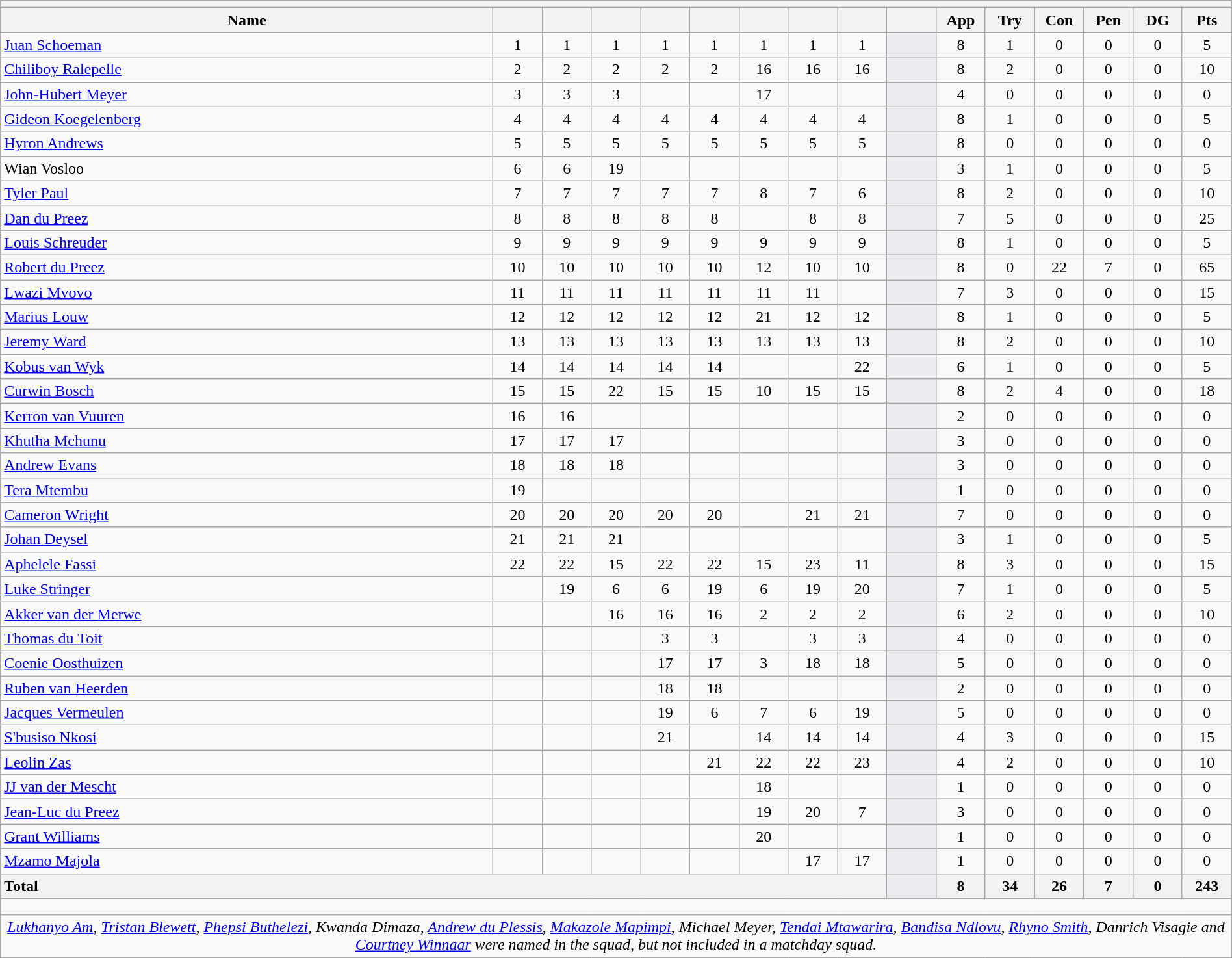<table class="wikitable collapsible collapsed" style="text-align:center; font-size:100%; width:100%">
<tr>
<th colspan=16></th>
</tr>
<tr>
<th style="width:40%;">Name</th>
<th style="width:4%;"></th>
<th style="width:4%;"></th>
<th style="width:4%;"></th>
<th style="width:4%;"></th>
<th style="width:4%;"></th>
<th style="width:4%;"></th>
<th style="width:4%;"></th>
<th style="width:4%;"></th>
<th style="width:4%;"></th>
<th style="width:4%;">App</th>
<th style="width:4%;">Try</th>
<th style="width:4%;">Con</th>
<th style="width:4%;">Pen</th>
<th style="width:4%;">DG</th>
<th style="width:4%;">Pts</th>
</tr>
<tr>
<td style="text-align:left;"><a href='#'>Juan Schoeman</a></td>
<td>1</td>
<td>1</td>
<td>1</td>
<td>1</td>
<td>1</td>
<td>1</td>
<td>1</td>
<td>1</td>
<td style="background:#EBECF0;"></td>
<td>8</td>
<td>1</td>
<td>0</td>
<td>0</td>
<td>0</td>
<td>5</td>
</tr>
<tr>
<td style="text-align:left;"><a href='#'>Chiliboy Ralepelle</a></td>
<td>2</td>
<td>2</td>
<td>2</td>
<td>2</td>
<td>2</td>
<td>16 </td>
<td>16 </td>
<td>16 </td>
<td style="background:#EBECF0;"></td>
<td>8</td>
<td>2</td>
<td>0</td>
<td>0</td>
<td>0</td>
<td>10</td>
</tr>
<tr>
<td style="text-align:left;"><a href='#'>John-Hubert Meyer</a></td>
<td>3</td>
<td>3</td>
<td>3</td>
<td></td>
<td></td>
<td>17 </td>
<td></td>
<td></td>
<td style="background:#EBECF0;"></td>
<td>4</td>
<td>0</td>
<td>0</td>
<td>0</td>
<td>0</td>
<td>0</td>
</tr>
<tr>
<td style="text-align:left;"><a href='#'>Gideon Koegelenberg</a></td>
<td>4</td>
<td>4</td>
<td>4</td>
<td>4</td>
<td>4</td>
<td>4</td>
<td>4</td>
<td>4</td>
<td style="background:#EBECF0;"></td>
<td>8</td>
<td>1</td>
<td>0</td>
<td>0</td>
<td>0</td>
<td>5</td>
</tr>
<tr>
<td style="text-align:left;"><a href='#'>Hyron Andrews</a></td>
<td>5</td>
<td>5</td>
<td>5</td>
<td>5</td>
<td>5</td>
<td>5</td>
<td>5</td>
<td>5</td>
<td style="background:#EBECF0;"></td>
<td>8</td>
<td>0</td>
<td>0</td>
<td>0</td>
<td>0</td>
<td>0</td>
</tr>
<tr>
<td style="text-align:left;">Wian Vosloo</td>
<td>6</td>
<td>6</td>
<td>19 </td>
<td></td>
<td></td>
<td></td>
<td></td>
<td></td>
<td style="background:#EBECF0;"></td>
<td>3</td>
<td>1</td>
<td>0</td>
<td>0</td>
<td>0</td>
<td>5</td>
</tr>
<tr>
<td style="text-align:left;"><a href='#'>Tyler Paul</a></td>
<td>7</td>
<td>7</td>
<td>7</td>
<td>7</td>
<td>7</td>
<td>8</td>
<td>7</td>
<td>6</td>
<td style="background:#EBECF0;"></td>
<td>8</td>
<td>2</td>
<td>0</td>
<td>0</td>
<td>0</td>
<td>10</td>
</tr>
<tr>
<td style="text-align:left;"><a href='#'>Dan du Preez</a></td>
<td>8</td>
<td>8</td>
<td>8</td>
<td>8</td>
<td>8</td>
<td></td>
<td>8</td>
<td>8</td>
<td style="background:#EBECF0;"></td>
<td>7</td>
<td>5</td>
<td>0</td>
<td>0</td>
<td>0</td>
<td>25</td>
</tr>
<tr>
<td style="text-align:left;"><a href='#'>Louis Schreuder</a></td>
<td>9</td>
<td>9</td>
<td>9</td>
<td>9</td>
<td>9</td>
<td>9</td>
<td>9</td>
<td>9</td>
<td style="background:#EBECF0;"></td>
<td>8</td>
<td>1</td>
<td>0</td>
<td>0</td>
<td>0</td>
<td>5</td>
</tr>
<tr>
<td style="text-align:left;"><a href='#'>Robert du Preez</a></td>
<td>10</td>
<td>10</td>
<td>10</td>
<td>10</td>
<td>10</td>
<td>12</td>
<td>10</td>
<td>10</td>
<td style="background:#EBECF0;"></td>
<td>8</td>
<td>0</td>
<td>22</td>
<td>7</td>
<td>0</td>
<td>65</td>
</tr>
<tr>
<td style="text-align:left;"><a href='#'>Lwazi Mvovo</a></td>
<td>11</td>
<td>11</td>
<td>11</td>
<td>11</td>
<td>11</td>
<td>11</td>
<td>11</td>
<td></td>
<td style="background:#EBECF0;"></td>
<td>7</td>
<td>3</td>
<td>0</td>
<td>0</td>
<td>0</td>
<td>15</td>
</tr>
<tr>
<td style="text-align:left;"><a href='#'>Marius Louw</a></td>
<td>12</td>
<td>12</td>
<td>12</td>
<td>12</td>
<td>12</td>
<td>21 </td>
<td>12</td>
<td>12</td>
<td style="background:#EBECF0;"></td>
<td>8</td>
<td>1</td>
<td>0</td>
<td>0</td>
<td>0</td>
<td>5</td>
</tr>
<tr>
<td style="text-align:left;"><a href='#'>Jeremy Ward</a></td>
<td>13</td>
<td>13</td>
<td>13</td>
<td>13</td>
<td>13</td>
<td>13</td>
<td>13</td>
<td>13</td>
<td style="background:#EBECF0;"></td>
<td>8</td>
<td>2</td>
<td>0</td>
<td>0</td>
<td>0</td>
<td>10</td>
</tr>
<tr>
<td style="text-align:left;"><a href='#'>Kobus van Wyk</a></td>
<td>14</td>
<td>14</td>
<td>14</td>
<td>14</td>
<td>14</td>
<td></td>
<td></td>
<td>22 </td>
<td style="background:#EBECF0;"></td>
<td>6</td>
<td>1</td>
<td>0</td>
<td>0</td>
<td>0</td>
<td>5</td>
</tr>
<tr>
<td style="text-align:left;"><a href='#'>Curwin Bosch</a></td>
<td>15</td>
<td>15</td>
<td>22 </td>
<td>15</td>
<td>15</td>
<td>10</td>
<td>15</td>
<td>15</td>
<td style="background:#EBECF0;"></td>
<td>8</td>
<td>2</td>
<td>4</td>
<td>0</td>
<td>0</td>
<td>18</td>
</tr>
<tr>
<td style="text-align:left;"><a href='#'>Kerron van Vuuren</a></td>
<td>16 </td>
<td>16 </td>
<td></td>
<td></td>
<td></td>
<td></td>
<td></td>
<td></td>
<td style="background:#EBECF0;"></td>
<td>2</td>
<td>0</td>
<td>0</td>
<td>0</td>
<td>0</td>
<td>0</td>
</tr>
<tr>
<td style="text-align:left;"><a href='#'>Khutha Mchunu</a></td>
<td>17 </td>
<td>17 </td>
<td>17 </td>
<td></td>
<td></td>
<td></td>
<td></td>
<td></td>
<td style="background:#EBECF0;"></td>
<td>3</td>
<td>0</td>
<td>0</td>
<td>0</td>
<td>0</td>
<td>0</td>
</tr>
<tr>
<td style="text-align:left;"><a href='#'>Andrew Evans</a></td>
<td>18 </td>
<td>18 </td>
<td>18 </td>
<td></td>
<td></td>
<td></td>
<td></td>
<td></td>
<td style="background:#EBECF0;"></td>
<td>3</td>
<td>0</td>
<td>0</td>
<td>0</td>
<td>0</td>
<td>0</td>
</tr>
<tr>
<td style="text-align:left;"><a href='#'>Tera Mtembu</a></td>
<td>19 </td>
<td></td>
<td></td>
<td></td>
<td></td>
<td></td>
<td></td>
<td></td>
<td style="background:#EBECF0;"></td>
<td>1</td>
<td>0</td>
<td>0</td>
<td>0</td>
<td>0</td>
<td>0</td>
</tr>
<tr>
<td style="text-align:left;"><a href='#'>Cameron Wright</a></td>
<td>20 </td>
<td>20 </td>
<td>20 </td>
<td>20 </td>
<td>20 </td>
<td></td>
<td>21 </td>
<td>21 </td>
<td style="background:#EBECF0;"></td>
<td>7</td>
<td>0</td>
<td>0</td>
<td>0</td>
<td>0</td>
<td>0</td>
</tr>
<tr>
<td style="text-align:left;"><a href='#'>Johan Deysel</a></td>
<td>21 </td>
<td>21 </td>
<td>21 </td>
<td></td>
<td></td>
<td></td>
<td></td>
<td></td>
<td style="background:#EBECF0;"></td>
<td>3</td>
<td>1</td>
<td>0</td>
<td>0</td>
<td>0</td>
<td>5</td>
</tr>
<tr>
<td style="text-align:left;"><a href='#'>Aphelele Fassi</a></td>
<td>22 </td>
<td>22 </td>
<td>15</td>
<td>22 </td>
<td>22 </td>
<td>15</td>
<td>23 </td>
<td>11</td>
<td style="background:#EBECF0;"></td>
<td>8</td>
<td>3</td>
<td>0</td>
<td>0</td>
<td>0</td>
<td>15</td>
</tr>
<tr>
<td style="text-align:left;"><a href='#'>Luke Stringer</a></td>
<td></td>
<td>19 </td>
<td>6</td>
<td>6</td>
<td>19 </td>
<td>6</td>
<td>19 </td>
<td>20 </td>
<td style="background:#EBECF0;"></td>
<td>7</td>
<td>1</td>
<td>0</td>
<td>0</td>
<td>0</td>
<td>5</td>
</tr>
<tr>
<td style="text-align:left;"><a href='#'>Akker van der Merwe</a></td>
<td></td>
<td></td>
<td>16 </td>
<td>16 </td>
<td>16 </td>
<td>2</td>
<td>2</td>
<td>2</td>
<td style="background:#EBECF0;"></td>
<td>6</td>
<td>2</td>
<td>0</td>
<td>0</td>
<td>0</td>
<td>10</td>
</tr>
<tr>
<td style="text-align:left;"><a href='#'>Thomas du Toit</a></td>
<td></td>
<td></td>
<td></td>
<td>3</td>
<td>3</td>
<td></td>
<td>3</td>
<td>3</td>
<td style="background:#EBECF0;"></td>
<td>4</td>
<td>0</td>
<td>0</td>
<td>0</td>
<td>0</td>
<td>0</td>
</tr>
<tr>
<td style="text-align:left;"><a href='#'>Coenie Oosthuizen</a></td>
<td></td>
<td></td>
<td></td>
<td>17 </td>
<td>17 </td>
<td>3</td>
<td>18 </td>
<td>18 </td>
<td style="background:#EBECF0;"></td>
<td>5</td>
<td>0</td>
<td>0</td>
<td>0</td>
<td>0</td>
<td>0</td>
</tr>
<tr>
<td style="text-align:left;"><a href='#'>Ruben van Heerden</a></td>
<td></td>
<td></td>
<td></td>
<td>18 </td>
<td>18 </td>
<td></td>
<td></td>
<td></td>
<td style="background:#EBECF0;"></td>
<td>2</td>
<td>0</td>
<td>0</td>
<td>0</td>
<td>0</td>
<td>0</td>
</tr>
<tr>
<td style="text-align:left;"><a href='#'>Jacques Vermeulen</a></td>
<td></td>
<td></td>
<td></td>
<td>19 </td>
<td>6</td>
<td>7</td>
<td>6</td>
<td>19 </td>
<td style="background:#EBECF0;"></td>
<td>5</td>
<td>0</td>
<td>0</td>
<td>0</td>
<td>0</td>
<td>0</td>
</tr>
<tr>
<td style="text-align:left;"><a href='#'>S'busiso Nkosi</a></td>
<td></td>
<td></td>
<td></td>
<td>21 </td>
<td></td>
<td>14</td>
<td>14</td>
<td>14</td>
<td style="background:#EBECF0;"></td>
<td>4</td>
<td>3</td>
<td>0</td>
<td>0</td>
<td>0</td>
<td>15</td>
</tr>
<tr>
<td style="text-align:left;"><a href='#'>Leolin Zas</a></td>
<td></td>
<td></td>
<td></td>
<td></td>
<td>21 </td>
<td>22 </td>
<td>22 </td>
<td>23 </td>
<td style="background:#EBECF0;"></td>
<td>4</td>
<td>2</td>
<td>0</td>
<td>0</td>
<td>0</td>
<td>10</td>
</tr>
<tr>
<td style="text-align:left;"><a href='#'>JJ van der Mescht</a></td>
<td></td>
<td></td>
<td></td>
<td></td>
<td></td>
<td>18 </td>
<td></td>
<td></td>
<td style="background:#EBECF0;"></td>
<td>1</td>
<td>0</td>
<td>0</td>
<td>0</td>
<td>0</td>
<td>0</td>
</tr>
<tr>
<td style="text-align:left;"><a href='#'>Jean-Luc du Preez</a></td>
<td></td>
<td></td>
<td></td>
<td></td>
<td></td>
<td>19 </td>
<td>20 </td>
<td>7</td>
<td style="background:#EBECF0;"></td>
<td>3</td>
<td>0</td>
<td>0</td>
<td>0</td>
<td>0</td>
<td>0</td>
</tr>
<tr>
<td style="text-align:left;"><a href='#'>Grant Williams</a></td>
<td></td>
<td></td>
<td></td>
<td></td>
<td></td>
<td>20 </td>
<td></td>
<td></td>
<td style="background:#EBECF0;"></td>
<td>1</td>
<td>0</td>
<td>0</td>
<td>0</td>
<td>0</td>
<td>0</td>
</tr>
<tr>
<td style="text-align:left;"><a href='#'>Mzamo Majola</a></td>
<td></td>
<td></td>
<td></td>
<td></td>
<td></td>
<td></td>
<td>17 </td>
<td>17</td>
<td style="background:#EBECF0;"></td>
<td>1</td>
<td>0</td>
<td>0</td>
<td>0</td>
<td>0</td>
<td>0</td>
</tr>
<tr>
<th colspan="9" style="text-align:left;">Total</th>
<th style="background:#EBECF0;"></th>
<th>8</th>
<th>34</th>
<th>26</th>
<th>7</th>
<th>0</th>
<th>243</th>
</tr>
<tr class="sortbottom">
<td colspan=16 style="height: 10px;"></td>
</tr>
<tr class="sortbottom">
<td colspan=16 style="text-align:center;"><em><a href='#'>Lukhanyo Am</a>, <a href='#'>Tristan Blewett</a>, <a href='#'>Phepsi Buthelezi</a>, Kwanda Dimaza, <a href='#'>Andrew du Plessis</a>, <a href='#'>Makazole Mapimpi</a>, Michael Meyer, <a href='#'>Tendai Mtawarira</a>, <a href='#'>Bandisa Ndlovu</a>, <a href='#'>Rhyno Smith</a>, Danrich Visagie and <a href='#'>Courtney Winnaar</a> were named in the squad, but not included in a matchday squad.</em></td>
</tr>
</table>
